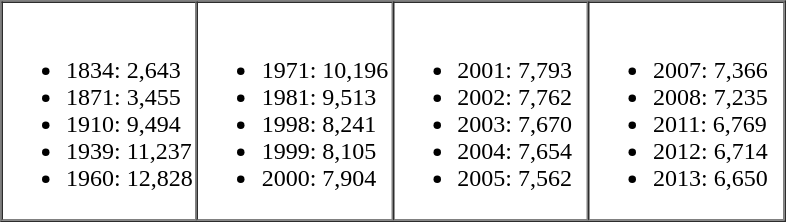<table border="1" cellpadding="2" cellspacing="0">
<tr>
<td valign="top" width="25%"><br><ul><li>1834: 2,643</li><li>1871: 3,455</li><li>1910: 9,494</li><li>1939: 11,237</li><li>1960: 12,828</li></ul></td>
<td valign="top" width="25%"><br><ul><li>1971: 10,196</li><li>1981: 9,513</li><li>1998: 8,241</li><li>1999: 8,105</li><li>2000: 7,904</li></ul></td>
<td valign="top" width="25%"><br><ul><li>2001: 7,793</li><li>2002: 7,762</li><li>2003: 7,670</li><li>2004: 7,654</li><li>2005: 7,562</li></ul></td>
<td valign="top" width="25%"><br><ul><li>2007: 7,366</li><li>2008: 7,235</li><li>2011: 6,769</li><li>2012: 6,714</li><li>2013: 6,650</li></ul></td>
</tr>
</table>
